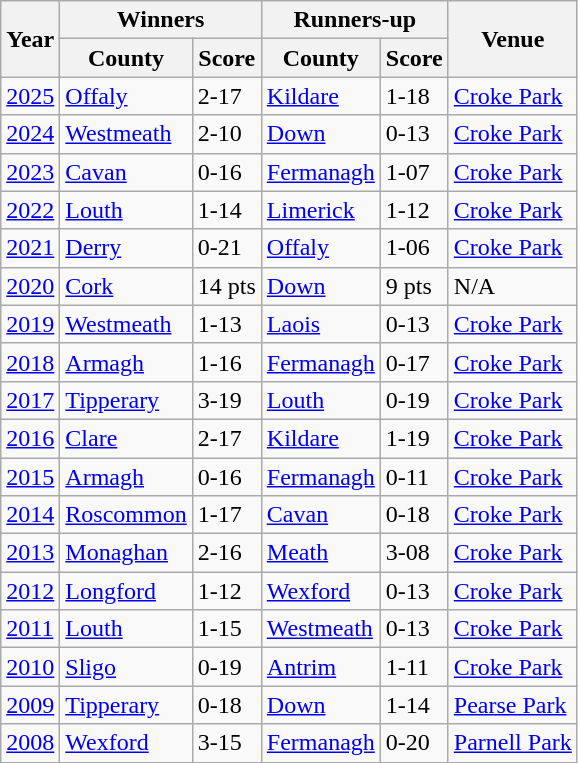<table class="sortable wikitable">
<tr>
<th rowspan="2">Year</th>
<th colspan="2">Winners</th>
<th colspan="2">Runners-up</th>
<th rowspan="2">Venue</th>
</tr>
<tr>
<th>County</th>
<th>Score</th>
<th>County</th>
<th>Score</th>
</tr>
<tr>
<td><a href='#'>2025</a></td>
<td><a href='#'>Offaly</a></td>
<td>2-17</td>
<td><a href='#'>Kildare</a></td>
<td>1-18</td>
<td><a href='#'>Croke Park</a></td>
</tr>
<tr>
<td><a href='#'>2024</a></td>
<td><a href='#'>Westmeath</a></td>
<td>2-10</td>
<td><a href='#'>Down</a></td>
<td>0-13</td>
<td><a href='#'>Croke Park</a></td>
</tr>
<tr>
<td><a href='#'>2023</a></td>
<td><a href='#'>Cavan</a></td>
<td>0-16</td>
<td><a href='#'>Fermanagh</a></td>
<td>1-07</td>
<td><a href='#'>Croke Park</a></td>
</tr>
<tr>
<td><a href='#'>2022</a></td>
<td><a href='#'>Louth</a></td>
<td>1-14</td>
<td><a href='#'>Limerick</a></td>
<td>1-12</td>
<td><a href='#'>Croke Park</a></td>
</tr>
<tr>
<td><a href='#'>2021</a></td>
<td><a href='#'>Derry</a></td>
<td>0-21</td>
<td><a href='#'>Offaly</a></td>
<td>1-06</td>
<td><a href='#'>Croke Park</a></td>
</tr>
<tr>
<td><a href='#'>2020</a></td>
<td><a href='#'>Cork</a></td>
<td>14 pts</td>
<td><a href='#'>Down</a></td>
<td>9 pts</td>
<td>N/A</td>
</tr>
<tr>
<td><a href='#'>2019</a></td>
<td><a href='#'>Westmeath</a></td>
<td>1-13</td>
<td><a href='#'>Laois</a></td>
<td>0-13</td>
<td><a href='#'>Croke Park</a></td>
</tr>
<tr>
<td><a href='#'>2018</a></td>
<td><a href='#'>Armagh</a></td>
<td>1-16</td>
<td><a href='#'>Fermanagh</a></td>
<td>0-17</td>
<td><a href='#'>Croke Park</a></td>
</tr>
<tr>
<td><a href='#'>2017</a></td>
<td><a href='#'>Tipperary</a></td>
<td>3-19</td>
<td><a href='#'>Louth</a></td>
<td>0-19</td>
<td><a href='#'>Croke Park</a></td>
</tr>
<tr>
<td><a href='#'>2016</a></td>
<td><a href='#'>Clare</a></td>
<td>2-17</td>
<td><a href='#'>Kildare</a></td>
<td>1-19</td>
<td><a href='#'>Croke Park</a></td>
</tr>
<tr>
<td><a href='#'>2015</a></td>
<td><a href='#'>Armagh</a></td>
<td>0-16</td>
<td><a href='#'>Fermanagh</a></td>
<td>0-11</td>
<td><a href='#'>Croke Park</a></td>
</tr>
<tr>
<td><a href='#'>2014</a></td>
<td><a href='#'>Roscommon</a></td>
<td>1-17</td>
<td><a href='#'>Cavan</a></td>
<td>0-18</td>
<td><a href='#'>Croke Park</a></td>
</tr>
<tr>
<td><a href='#'>2013</a></td>
<td><a href='#'>Monaghan</a></td>
<td>2-16</td>
<td><a href='#'>Meath</a></td>
<td>3-08</td>
<td><a href='#'>Croke Park</a></td>
</tr>
<tr>
<td><a href='#'>2012</a></td>
<td><a href='#'>Longford</a></td>
<td>1-12</td>
<td><a href='#'>Wexford</a></td>
<td>0-13</td>
<td><a href='#'>Croke Park</a></td>
</tr>
<tr>
<td><a href='#'>2011</a></td>
<td><a href='#'>Louth</a></td>
<td>1-15</td>
<td><a href='#'>Westmeath</a></td>
<td>0-13</td>
<td><a href='#'>Croke Park</a></td>
</tr>
<tr>
<td><a href='#'>2010</a></td>
<td><a href='#'>Sligo</a></td>
<td>0-19</td>
<td><a href='#'>Antrim</a></td>
<td>1-11</td>
<td><a href='#'>Croke Park</a></td>
</tr>
<tr>
<td><a href='#'>2009</a></td>
<td><a href='#'>Tipperary</a></td>
<td>0-18</td>
<td><a href='#'>Down</a></td>
<td>1-14</td>
<td><a href='#'>Pearse Park</a></td>
</tr>
<tr>
<td><a href='#'>2008</a></td>
<td><a href='#'>Wexford</a></td>
<td>3-15</td>
<td><a href='#'>Fermanagh</a></td>
<td>0-20</td>
<td><a href='#'>Parnell Park</a></td>
</tr>
</table>
